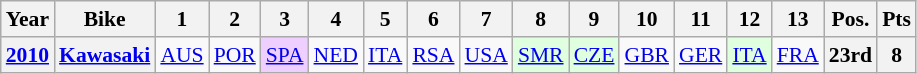<table class="wikitable" style="text-align:center; font-size:90%">
<tr>
<th>Year</th>
<th>Bike</th>
<th>1</th>
<th>2</th>
<th>3</th>
<th>4</th>
<th>5</th>
<th>6</th>
<th>7</th>
<th>8</th>
<th>9</th>
<th>10</th>
<th>11</th>
<th>12</th>
<th>13</th>
<th>Pos.</th>
<th>Pts</th>
</tr>
<tr>
<th><a href='#'>2010</a></th>
<th><a href='#'>Kawasaki</a></th>
<td><a href='#'>AUS</a></td>
<td><a href='#'>POR</a></td>
<td style="background:#EFCFFF;"><a href='#'>SPA</a><br></td>
<td><a href='#'>NED</a></td>
<td><a href='#'>ITA</a></td>
<td><a href='#'>RSA</a></td>
<td><a href='#'>USA</a></td>
<td style="background:#DFFFDF;"><a href='#'>SMR</a><br></td>
<td style="background:#DFFFDF;"><a href='#'>CZE</a><br></td>
<td><a href='#'>GBR</a></td>
<td><a href='#'>GER</a></td>
<td style="background:#DFFFDF;"><a href='#'>ITA</a><br></td>
<td><a href='#'>FRA</a></td>
<th>23rd</th>
<th>8</th>
</tr>
</table>
